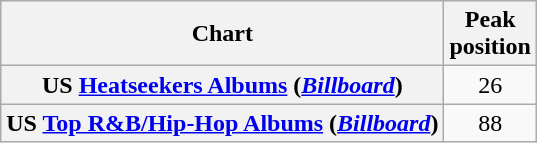<table class="wikitable plainrowheaders sortable" style="text-align:center;" border="1">
<tr>
<th scope="col">Chart</th>
<th scope="col">Peak<br>position</th>
</tr>
<tr>
<th scope="row">US <a href='#'>Heatseekers Albums</a> (<em><a href='#'>Billboard</a></em>)</th>
<td>26</td>
</tr>
<tr>
<th scope="row">US <a href='#'>Top R&B/Hip-Hop Albums</a> (<em><a href='#'>Billboard</a></em>)</th>
<td>88</td>
</tr>
</table>
